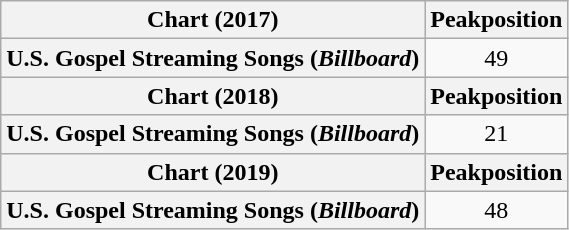<table class="wikitable plainrowheaders">
<tr>
<th scope="col">Chart (2017)</th>
<th scope="col">Peakposition</th>
</tr>
<tr>
<th scope="row">U.S. Gospel Streaming Songs (<em>Billboard</em>)</th>
<td style="text-align:center;">49</td>
</tr>
<tr>
<th scope="col">Chart (2018)</th>
<th scope="col">Peakposition</th>
</tr>
<tr>
<th scope="row">U.S. Gospel Streaming Songs (<em>Billboard</em>)</th>
<td style="text-align:center;">21</td>
</tr>
<tr>
<th scope="col">Chart (2019)</th>
<th scope="col">Peakposition</th>
</tr>
<tr>
<th scope="row">U.S. Gospel Streaming Songs (<em>Billboard</em>)</th>
<td style="text-align:center;">48</td>
</tr>
</table>
